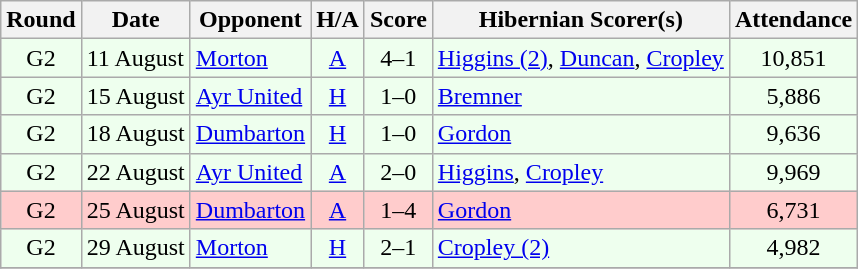<table class="wikitable" style="text-align:center">
<tr>
<th>Round</th>
<th>Date</th>
<th>Opponent</th>
<th>H/A</th>
<th>Score</th>
<th>Hibernian Scorer(s)</th>
<th>Attendance</th>
</tr>
<tr bgcolor=#EEFFEE>
<td>G2</td>
<td align=left>11 August</td>
<td align=left><a href='#'>Morton</a></td>
<td><a href='#'>A</a></td>
<td>4–1</td>
<td align=left><a href='#'>Higgins (2)</a>, <a href='#'>Duncan</a>, <a href='#'>Cropley</a></td>
<td>10,851</td>
</tr>
<tr bgcolor=#EEFFEE>
<td>G2</td>
<td align=left>15 August</td>
<td align=left><a href='#'>Ayr United</a></td>
<td><a href='#'>H</a></td>
<td>1–0</td>
<td align=left><a href='#'>Bremner</a></td>
<td>5,886</td>
</tr>
<tr bgcolor=#EEFFEE>
<td>G2</td>
<td align=left>18 August</td>
<td align=left><a href='#'>Dumbarton</a></td>
<td><a href='#'>H</a></td>
<td>1–0</td>
<td align=left><a href='#'>Gordon</a></td>
<td>9,636</td>
</tr>
<tr bgcolor=#EEFFEE>
<td>G2</td>
<td align=left>22 August</td>
<td align=left><a href='#'>Ayr United</a></td>
<td><a href='#'>A</a></td>
<td>2–0</td>
<td align=left><a href='#'>Higgins</a>, <a href='#'>Cropley</a></td>
<td>9,969</td>
</tr>
<tr bgcolor=#FFCCCC>
<td>G2</td>
<td align=left>25 August</td>
<td align=left><a href='#'>Dumbarton</a></td>
<td><a href='#'>A</a></td>
<td>1–4</td>
<td align=left><a href='#'>Gordon</a></td>
<td>6,731</td>
</tr>
<tr bgcolor=#EEFFEE>
<td>G2</td>
<td align=left>29 August</td>
<td align=left><a href='#'>Morton</a></td>
<td><a href='#'>H</a></td>
<td>2–1</td>
<td align=left><a href='#'>Cropley (2)</a></td>
<td>4,982</td>
</tr>
<tr>
</tr>
</table>
